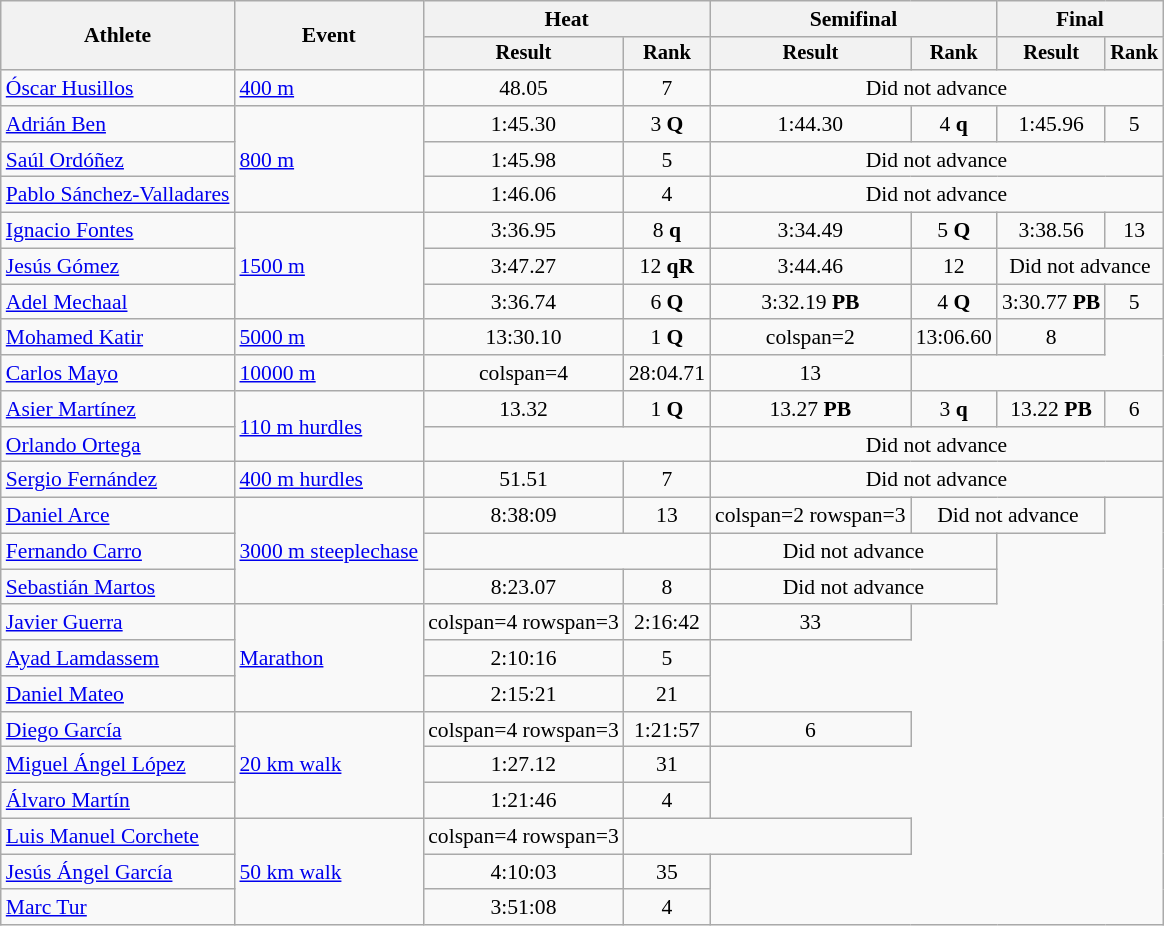<table class="wikitable" style="font-size:90%">
<tr>
<th rowspan="2">Athlete</th>
<th rowspan="2">Event</th>
<th colspan="2">Heat</th>
<th colspan="2">Semifinal</th>
<th colspan="2">Final</th>
</tr>
<tr style="font-size:95%">
<th>Result</th>
<th>Rank</th>
<th>Result</th>
<th>Rank</th>
<th>Result</th>
<th>Rank</th>
</tr>
<tr align=center>
<td align=left><a href='#'>Óscar Husillos</a></td>
<td align=left><a href='#'>400 m</a></td>
<td>48.05</td>
<td>7</td>
<td colspan=4>Did not advance</td>
</tr>
<tr align=center>
<td align=left><a href='#'>Adrián Ben</a></td>
<td align=left rowspan=3><a href='#'>800 m</a></td>
<td>1:45.30</td>
<td>3 <strong>Q</strong></td>
<td>1:44.30</td>
<td>4 <strong>q</strong></td>
<td>1:45.96</td>
<td>5</td>
</tr>
<tr align=center>
<td align=left><a href='#'>Saúl Ordóñez</a></td>
<td>1:45.98</td>
<td>5</td>
<td colspan=4>Did not advance</td>
</tr>
<tr align=center>
<td align=left><a href='#'>Pablo Sánchez-Valladares</a></td>
<td>1:46.06</td>
<td>4</td>
<td colspan=4>Did not advance</td>
</tr>
<tr align=center>
<td align=left><a href='#'>Ignacio Fontes</a></td>
<td align=left rowspan=3><a href='#'>1500 m</a></td>
<td>3:36.95</td>
<td>8 <strong>q</strong></td>
<td>3:34.49</td>
<td>5 <strong>Q</strong></td>
<td>3:38.56</td>
<td>13</td>
</tr>
<tr align=center>
<td align=left><a href='#'>Jesús Gómez</a></td>
<td>3:47.27</td>
<td>12 <strong>qR</strong></td>
<td>3:44.46</td>
<td>12</td>
<td colspan=2>Did not advance</td>
</tr>
<tr align=center>
<td align=left><a href='#'>Adel Mechaal</a></td>
<td>3:36.74</td>
<td>6 <strong>Q</strong></td>
<td>3:32.19 <strong>PB</strong></td>
<td>4 <strong>Q</strong></td>
<td>3:30.77 <strong>PB</strong></td>
<td>5</td>
</tr>
<tr align=center>
<td align=left><a href='#'>Mohamed Katir</a></td>
<td align=left><a href='#'>5000 m</a></td>
<td>13:30.10</td>
<td>1 <strong>Q</strong></td>
<td>colspan=2 </td>
<td>13:06.60</td>
<td>8</td>
</tr>
<tr align=center>
<td align=left><a href='#'>Carlos Mayo</a></td>
<td align=left><a href='#'>10000 m</a></td>
<td>colspan=4 </td>
<td>28:04.71</td>
<td>13</td>
</tr>
<tr align=center>
<td align=left><a href='#'>Asier Martínez</a></td>
<td align=left rowspan=2><a href='#'>110 m hurdles</a></td>
<td>13.32</td>
<td>1 <strong>Q</strong></td>
<td>13.27 <strong>PB</strong></td>
<td>3 <strong>q</strong></td>
<td>13.22 <strong>PB</strong></td>
<td>6</td>
</tr>
<tr align=center>
<td align=left><a href='#'>Orlando Ortega</a></td>
<td colspan=2></td>
<td colspan=4>Did not advance</td>
</tr>
<tr align=center>
<td align=left><a href='#'>Sergio Fernández</a></td>
<td align=left><a href='#'>400 m hurdles</a></td>
<td>51.51</td>
<td>7</td>
<td colspan=4>Did not advance</td>
</tr>
<tr align=center>
<td align=left><a href='#'>Daniel Arce</a></td>
<td align=left rowspan=3><a href='#'>3000 m steeplechase</a></td>
<td>8:38:09</td>
<td>13</td>
<td>colspan=2 rowspan=3 </td>
<td colspan=2>Did not advance</td>
</tr>
<tr align=center>
<td align=left><a href='#'>Fernando Carro</a></td>
<td colspan=2></td>
<td colspan=2>Did not advance</td>
</tr>
<tr align=center>
<td align=left><a href='#'>Sebastián Martos</a></td>
<td>8:23.07</td>
<td>8</td>
<td colspan=2>Did not advance</td>
</tr>
<tr align=center>
<td align=left><a href='#'>Javier Guerra</a></td>
<td align=left rowspan=3><a href='#'>Marathon</a></td>
<td>colspan=4 rowspan=3 </td>
<td>2:16:42</td>
<td>33</td>
</tr>
<tr align=center>
<td align=left><a href='#'>Ayad Lamdassem</a></td>
<td>2:10:16</td>
<td>5</td>
</tr>
<tr align=center>
<td align=left><a href='#'>Daniel Mateo</a></td>
<td>2:15:21</td>
<td>21</td>
</tr>
<tr align=center>
<td align=left><a href='#'>Diego García</a></td>
<td align=left rowspan=3><a href='#'>20 km walk</a></td>
<td>colspan=4 rowspan=3 </td>
<td>1:21:57</td>
<td>6</td>
</tr>
<tr align=center>
<td align=left><a href='#'>Miguel Ángel López</a></td>
<td>1:27.12</td>
<td>31</td>
</tr>
<tr align=center>
<td align=left><a href='#'>Álvaro Martín</a></td>
<td>1:21:46</td>
<td>4</td>
</tr>
<tr align=center>
<td align=left><a href='#'>Luis Manuel Corchete</a></td>
<td align=left rowspan=3><a href='#'>50 km walk</a></td>
<td>colspan=4 rowspan=3 </td>
<td colspan="2"></td>
</tr>
<tr align=center>
<td align=left><a href='#'>Jesús Ángel García</a></td>
<td>4:10:03</td>
<td>35</td>
</tr>
<tr align=center>
<td align=left><a href='#'>Marc Tur</a></td>
<td>3:51:08</td>
<td>4</td>
</tr>
</table>
